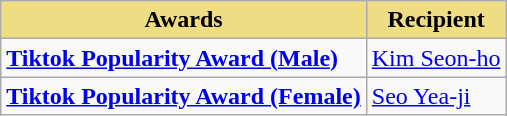<table class="wikitable">
<tr>
<th style="background:#EEDD82; text-align:center">Awards</th>
<th style="background:#EEDD82; text-align:center">Recipient</th>
</tr>
<tr>
<td><strong><a href='#'>Tiktok Popularity Award (Male)</a></strong></td>
<td><a href='#'>Kim Seon-ho</a></td>
</tr>
<tr>
<td><strong><a href='#'>Tiktok Popularity Award (Female)</a></strong></td>
<td><a href='#'>Seo Yea-ji</a></td>
</tr>
</table>
